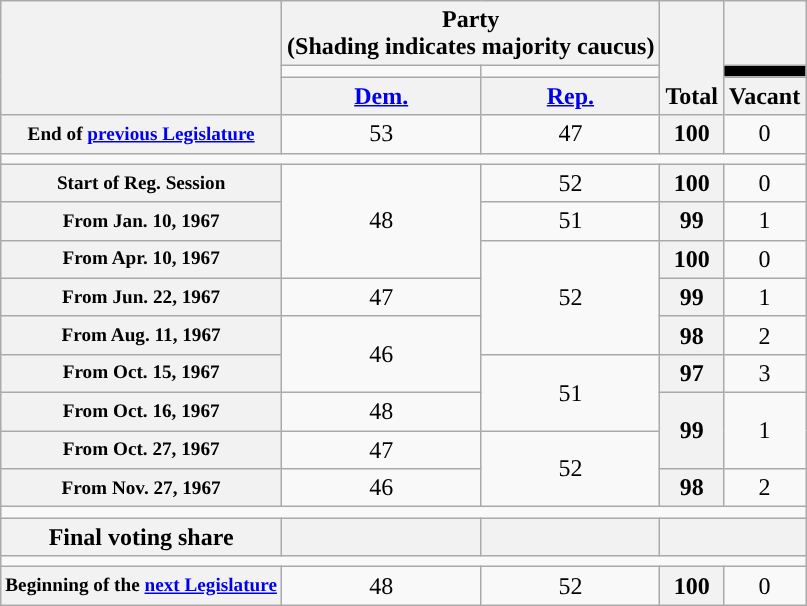<table class=wikitable style="text-align:center">
<tr style="vertical-align:bottom;">
<th rowspan=3></th>
<th colspan=2>Party <div>(Shading indicates majority caucus)</div></th>
<th rowspan=3>Total</th>
<th></th>
</tr>
<tr style="height:5px">
<td style="background-color:"></td>
<td style="background-color:"></td>
<td style="background:black;"></td>
</tr>
<tr>
<th><a href='#'>Dem.</a></th>
<th><a href='#'>Rep.</a></th>
<th>Vacant</th>
</tr>
<tr>
<th style="font-size:80%;">End of <a href='#'>previous Legislature</a></th>
<td>53</td>
<td>47</td>
<th>100</th>
<td>0</td>
</tr>
<tr>
<td colspan=5></td>
</tr>
<tr>
<th style="font-size:80%;">Start of Reg. Session</th>
<td rowspan="3">48</td>
<td>52</td>
<th>100</th>
<td>0</td>
</tr>
<tr>
<th style="font-size:80%;">From Jan. 10, 1967</th>
<td>51</td>
<th>99</th>
<td>1</td>
</tr>
<tr>
<th style="font-size:80%;">From Apr. 10, 1967</th>
<td rowspan="3" >52</td>
<th>100</th>
<td>0</td>
</tr>
<tr>
<th style="font-size:80%;">From Jun. 22, 1967</th>
<td>47</td>
<th>99</th>
<td>1</td>
</tr>
<tr>
<th style="font-size:80%;">From Aug. 11, 1967</th>
<td rowspan="2">46</td>
<th>98</th>
<td>2</td>
</tr>
<tr>
<th style="font-size:80%;">From Oct. 15, 1967</th>
<td rowspan="2" >51</td>
<th>97</th>
<td>3</td>
</tr>
<tr>
<th style="font-size:80%;">From Oct. 16, 1967</th>
<td>48</td>
<th rowspan="2">99</th>
<td rowspan="2">1</td>
</tr>
<tr>
<th style="font-size:80%;">From Oct. 27, 1967</th>
<td>47</td>
<td rowspan="2" >52</td>
</tr>
<tr>
<th style="font-size:80%;">From Nov. 27, 1967</th>
<td>46</td>
<th>98</th>
<td>2</td>
</tr>
<tr>
<td colspan=5></td>
</tr>
<tr>
<th>Final voting share</th>
<th></th>
<th></th>
<th colspan=2></th>
</tr>
<tr>
<td colspan=5></td>
</tr>
<tr>
<th style="font-size:80%;">Beginning of the <a href='#'>next Legislature</a></th>
<td>48</td>
<td>52</td>
<th>100</th>
<td>0</td>
</tr>
</table>
